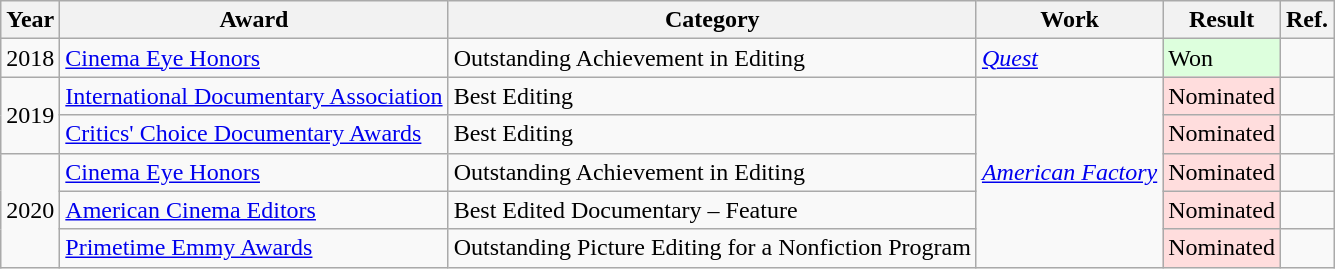<table class="wikitable">
<tr>
<th>Year</th>
<th>Award</th>
<th>Category</th>
<th>Work</th>
<th>Result</th>
<th>Ref.</th>
</tr>
<tr>
<td rowspan="1">2018</td>
<td><a href='#'>Cinema Eye Honors</a></td>
<td>Outstanding Achievement in Editing</td>
<td><em><a href='#'>Quest</a></em></td>
<td style="background: #ddffdd">Won</td>
<td></td>
</tr>
<tr>
<td rowspan="2">2019</td>
<td><a href='#'>International Documentary Association</a></td>
<td>Best Editing</td>
<td rowspan="5"><em><a href='#'>American Factory</a></em></td>
<td style="background: #ffdddd">Nominated</td>
<td></td>
</tr>
<tr>
<td><a href='#'>Critics' Choice Documentary Awards</a></td>
<td>Best Editing</td>
<td style="background: #ffdddd">Nominated</td>
<td></td>
</tr>
<tr>
<td rowspan="3">2020</td>
<td><a href='#'>Cinema Eye Honors</a></td>
<td>Outstanding Achievement in Editing</td>
<td style="background: #ffdddd">Nominated</td>
<td></td>
</tr>
<tr>
<td><a href='#'>American Cinema Editors</a></td>
<td>Best Edited Documentary – Feature</td>
<td style="background: #ffdddd">Nominated</td>
<td></td>
</tr>
<tr>
<td><a href='#'>Primetime Emmy Awards</a></td>
<td>Outstanding Picture Editing for a Nonfiction Program</td>
<td style="background: #ffdddd">Nominated</td>
<td></td>
</tr>
</table>
